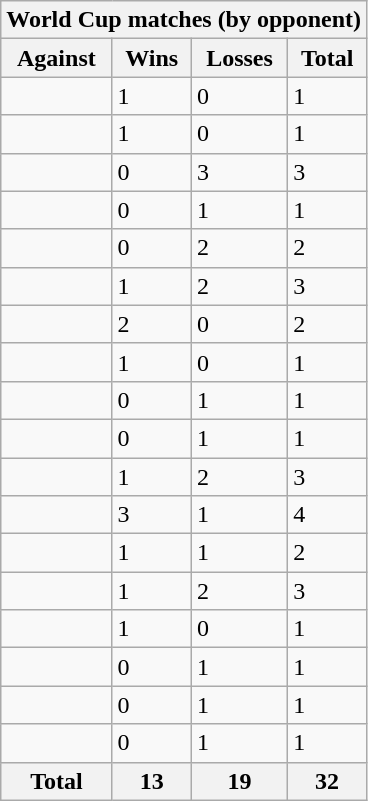<table class="wikitable" style="text-align: left;">
<tr>
<th colspan=17>World Cup matches (by opponent)</th>
</tr>
<tr>
<th>Against</th>
<th>Wins</th>
<th>Losses</th>
<th>Total</th>
</tr>
<tr>
<td></td>
<td>1</td>
<td>0</td>
<td>1</td>
</tr>
<tr>
<td></td>
<td>1</td>
<td>0</td>
<td>1</td>
</tr>
<tr>
<td></td>
<td>0</td>
<td>3</td>
<td>3</td>
</tr>
<tr>
<td></td>
<td>0</td>
<td>1</td>
<td>1</td>
</tr>
<tr>
<td></td>
<td>0</td>
<td>2</td>
<td>2</td>
</tr>
<tr>
<td></td>
<td>1</td>
<td>2</td>
<td>3</td>
</tr>
<tr>
<td></td>
<td>2</td>
<td>0</td>
<td>2</td>
</tr>
<tr>
<td></td>
<td>1</td>
<td>0</td>
<td>1</td>
</tr>
<tr>
<td></td>
<td>0</td>
<td>1</td>
<td>1</td>
</tr>
<tr>
<td></td>
<td>0</td>
<td>1</td>
<td>1</td>
</tr>
<tr>
<td></td>
<td>1</td>
<td>2</td>
<td>3</td>
</tr>
<tr>
<td></td>
<td>3</td>
<td>1</td>
<td>4</td>
</tr>
<tr>
<td></td>
<td>1</td>
<td>1</td>
<td>2</td>
</tr>
<tr>
<td></td>
<td>1</td>
<td>2</td>
<td>3</td>
</tr>
<tr>
<td></td>
<td>1</td>
<td>0</td>
<td>1</td>
</tr>
<tr>
<td></td>
<td>0</td>
<td>1</td>
<td>1</td>
</tr>
<tr>
<td></td>
<td>0</td>
<td>1</td>
<td>1</td>
</tr>
<tr>
<td></td>
<td>0</td>
<td>1</td>
<td>1</td>
</tr>
<tr>
<th>Total</th>
<th>13</th>
<th>19</th>
<th>32</th>
</tr>
</table>
